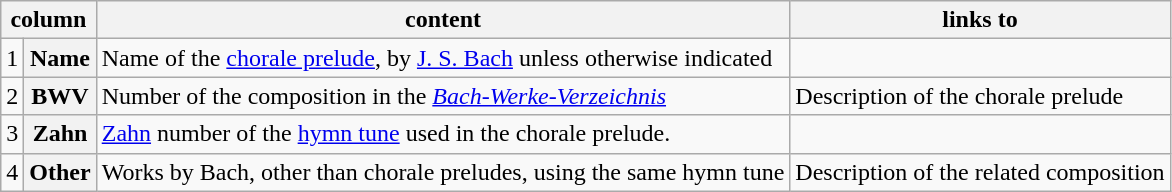<table class="wikitable">
<tr>
<th colspan="2">column</th>
<th>content</th>
<th>links to</th>
</tr>
<tr>
<td align="center">1</td>
<th>Name</th>
<td>Name of the <a href='#'>chorale prelude</a>, by <a href='#'>J.&nbsp;S. Bach</a> unless otherwise indicated</td>
<td></td>
</tr>
<tr>
<td align="center">2</td>
<th>BWV</th>
<td>Number of the composition in the <em><a href='#'>Bach-Werke-Verzeichnis</a></em></td>
<td>Description of the chorale prelude</td>
</tr>
<tr id="Zahn">
<td align="center">3</td>
<th>Zahn</th>
<td><a href='#'>Zahn</a> number of the <a href='#'>hymn tune</a> used in the chorale prelude.</td>
<td></td>
</tr>
<tr>
<td align="center">4</td>
<th>Other</th>
<td>Works by Bach, other than chorale preludes, using the same hymn tune</td>
<td>Description of the related composition</td>
</tr>
</table>
